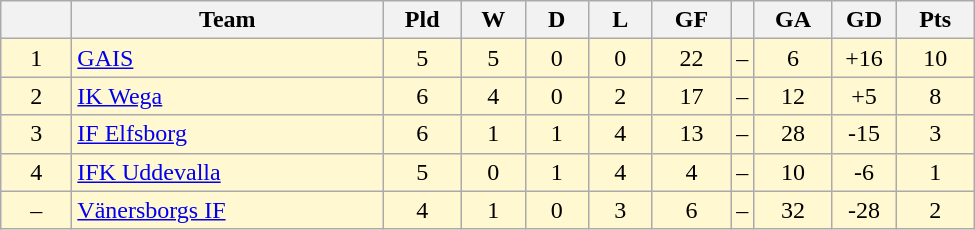<table class="wikitable" style="text-align: center;">
<tr>
<th style="width: 40px;"></th>
<th style="width: 200px;">Team</th>
<th style="width: 45px;">Pld</th>
<th style="width: 35px;">W</th>
<th style="width: 35px;">D</th>
<th style="width: 35px;">L</th>
<th style="width: 45px;">GF</th>
<th></th>
<th style="width: 45px;">GA</th>
<th style="width: 35px;">GD</th>
<th style="width: 45px;">Pts</th>
</tr>
<tr style="background: #fff8d1">
<td>1</td>
<td style="text-align: left;"><a href='#'>GAIS</a></td>
<td>5</td>
<td>5</td>
<td>0</td>
<td>0</td>
<td>22</td>
<td>–</td>
<td>6</td>
<td>+16</td>
<td>10</td>
</tr>
<tr style="background: #fff8d1">
<td>2</td>
<td style="text-align: left;"><a href='#'>IK Wega</a></td>
<td>6</td>
<td>4</td>
<td>0</td>
<td>2</td>
<td>17</td>
<td>–</td>
<td>12</td>
<td>+5</td>
<td>8</td>
</tr>
<tr style="background: #fff8d1">
<td>3</td>
<td style="text-align: left;"><a href='#'>IF Elfsborg</a></td>
<td>6</td>
<td>1</td>
<td>1</td>
<td>4</td>
<td>13</td>
<td>–</td>
<td>28</td>
<td>-15</td>
<td>3</td>
</tr>
<tr style="background: #fff8d1">
<td>4</td>
<td style="text-align: left;"><a href='#'>IFK Uddevalla</a></td>
<td>5</td>
<td>0</td>
<td>1</td>
<td>4</td>
<td>4</td>
<td>–</td>
<td>10</td>
<td>-6</td>
<td>1</td>
</tr>
<tr style="background: #fff8d1">
<td>–</td>
<td style="text-align: left;"><a href='#'>Vänersborgs IF</a></td>
<td>4</td>
<td>1</td>
<td>0</td>
<td>3</td>
<td>6</td>
<td>–</td>
<td>32</td>
<td>-28</td>
<td>2</td>
</tr>
</table>
